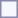<table style="border:1px solid #8888aa; background:#f7f8ff; padding:5px; font-size:95%; margin:0 12px 12px 0;">
</table>
